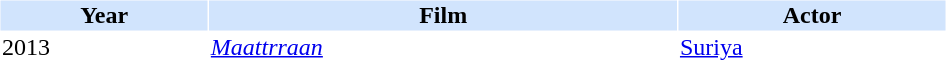<table cellspacing="1" cellpadding="1" border="0" style="width:50%;">
<tr style="background:#d1e4fd;">
<th>Year</th>
<th>Film</th>
<th>Actor</th>
</tr>
<tr>
<td>2013</td>
<td><em><a href='#'>Maattrraan</a></em></td>
<td><a href='#'>Suriya</a></td>
</tr>
<tr style="background:#d1e4fd;">
</tr>
</table>
